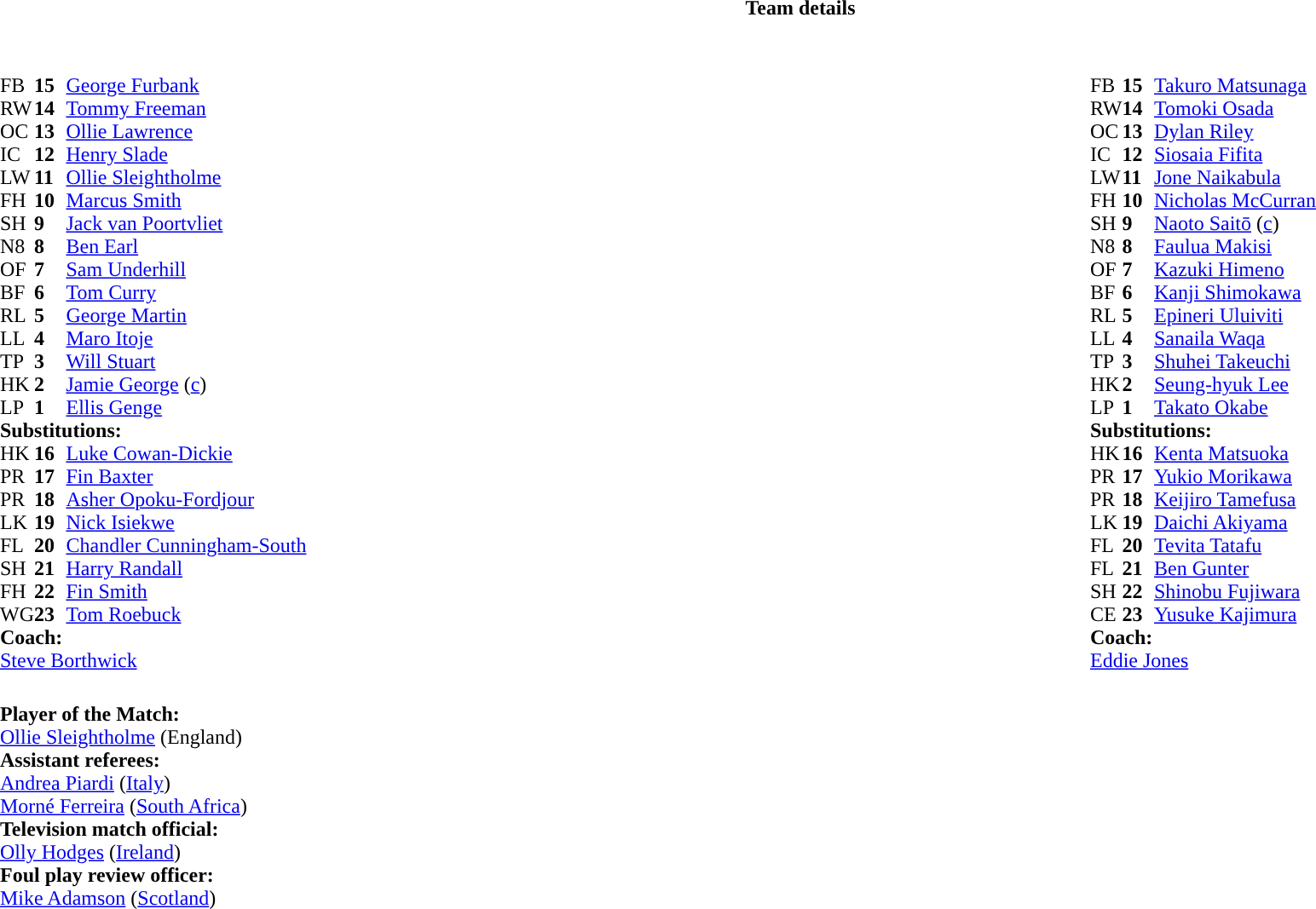<table border="0" style="width:100%;" class="collapsible collapsed">
<tr>
<th>Team details</th>
</tr>
<tr>
<td><br><table style="width:100%">
<tr>
<td style="vertical-align:top;width:50%"><br><table cellspacing="0" cellpadding="0">
<tr>
<th width="25"></th>
<th width="25"></th>
</tr>
<tr>
<td>FB</td>
<td><strong>15</strong></td>
<td><a href='#'>George Furbank</a></td>
<td></td>
<td></td>
</tr>
<tr>
<td>RW</td>
<td><strong>14</strong></td>
<td><a href='#'>Tommy Freeman</a></td>
</tr>
<tr>
<td>OC</td>
<td><strong>13</strong></td>
<td><a href='#'>Ollie Lawrence</a></td>
</tr>
<tr>
<td>IC</td>
<td><strong>12</strong></td>
<td><a href='#'>Henry Slade</a></td>
<td></td>
<td></td>
</tr>
<tr>
<td>LW</td>
<td><strong>11</strong></td>
<td><a href='#'>Ollie Sleightholme</a></td>
</tr>
<tr>
<td>FH</td>
<td><strong>10</strong></td>
<td><a href='#'>Marcus Smith</a></td>
</tr>
<tr>
<td>SH</td>
<td><strong>9</strong></td>
<td><a href='#'>Jack van Poortvliet</a></td>
<td></td>
<td></td>
</tr>
<tr>
<td>N8</td>
<td><strong>8</strong></td>
<td><a href='#'>Ben Earl</a></td>
</tr>
<tr>
<td>OF</td>
<td><strong>7</strong></td>
<td><a href='#'>Sam Underhill</a></td>
<td></td>
<td></td>
</tr>
<tr>
<td>BF</td>
<td><strong>6</strong></td>
<td><a href='#'>Tom Curry</a></td>
</tr>
<tr>
<td>RL</td>
<td><strong>5</strong></td>
<td><a href='#'>George Martin</a></td>
<td></td>
<td></td>
</tr>
<tr>
<td>LL</td>
<td><strong>4</strong></td>
<td><a href='#'>Maro Itoje</a></td>
</tr>
<tr>
<td>TP</td>
<td><strong>3</strong></td>
<td><a href='#'>Will Stuart</a></td>
<td></td>
<td></td>
</tr>
<tr>
<td>HK</td>
<td><strong>2</strong></td>
<td><a href='#'>Jamie George</a> (<a href='#'>c</a>)</td>
<td></td>
<td></td>
</tr>
<tr>
<td>LP</td>
<td><strong>1</strong></td>
<td><a href='#'>Ellis Genge</a></td>
<td></td>
<td></td>
</tr>
<tr>
<td colspan=3><strong>Substitutions:</strong></td>
</tr>
<tr>
<td>HK</td>
<td><strong>16</strong></td>
<td><a href='#'>Luke Cowan-Dickie</a></td>
<td></td>
<td></td>
</tr>
<tr>
<td>PR</td>
<td><strong>17</strong></td>
<td><a href='#'>Fin Baxter</a></td>
<td></td>
<td></td>
</tr>
<tr>
<td>PR</td>
<td><strong>18</strong></td>
<td><a href='#'>Asher Opoku-Fordjour</a></td>
<td></td>
<td></td>
</tr>
<tr>
<td>LK</td>
<td><strong>19</strong></td>
<td><a href='#'>Nick Isiekwe</a></td>
<td></td>
<td></td>
</tr>
<tr>
<td>FL</td>
<td><strong>20</strong></td>
<td><a href='#'>Chandler Cunningham-South</a></td>
<td></td>
<td></td>
</tr>
<tr>
<td>SH</td>
<td><strong>21</strong></td>
<td><a href='#'>Harry Randall</a></td>
<td></td>
<td></td>
</tr>
<tr>
<td>FH</td>
<td><strong>22</strong></td>
<td><a href='#'>Fin Smith</a></td>
<td></td>
<td></td>
</tr>
<tr>
<td>WG</td>
<td><strong>23</strong></td>
<td><a href='#'>Tom Roebuck</a></td>
<td></td>
<td></td>
</tr>
<tr>
<td colspan=3><strong>Coach:</strong></td>
</tr>
<tr>
<td colspan="4"> <a href='#'>Steve Borthwick</a></td>
</tr>
</table>
</td>
<td style="vertical-align:top"></td>
<td style="vertical-align:top;width:50%"><br><table cellspacing="0" cellpadding="0" style="margin:auto">
<tr>
<th width="25"></th>
<th width="25"></th>
</tr>
<tr>
<td>FB</td>
<td><strong>15</strong></td>
<td><a href='#'>Takuro Matsunaga</a></td>
</tr>
<tr>
<td>RW</td>
<td><strong>14</strong></td>
<td><a href='#'>Tomoki Osada</a></td>
<td></td>
<td></td>
</tr>
<tr>
<td>OC</td>
<td><strong>13</strong></td>
<td><a href='#'>Dylan Riley</a></td>
</tr>
<tr>
<td>IC</td>
<td><strong>12</strong></td>
<td><a href='#'>Siosaia Fifita</a></td>
</tr>
<tr>
<td>LW</td>
<td><strong>11</strong></td>
<td><a href='#'>Jone Naikabula</a></td>
</tr>
<tr>
<td>FH</td>
<td><strong>10</strong></td>
<td><a href='#'>Nicholas McCurran</a></td>
</tr>
<tr>
<td>SH</td>
<td><strong>9</strong></td>
<td><a href='#'>Naoto Saitō</a> (<a href='#'>c</a>)</td>
<td></td>
<td></td>
</tr>
<tr>
<td>N8</td>
<td><strong>8</strong></td>
<td><a href='#'>Faulua Makisi</a></td>
<td></td>
<td></td>
</tr>
<tr>
<td>OF</td>
<td><strong>7</strong></td>
<td><a href='#'>Kazuki Himeno</a></td>
</tr>
<tr>
<td>BF</td>
<td><strong>6</strong></td>
<td><a href='#'>Kanji Shimokawa</a></td>
<td></td>
<td></td>
</tr>
<tr>
<td>RL</td>
<td><strong>5</strong></td>
<td><a href='#'>Epineri Uluiviti</a></td>
</tr>
<tr>
<td>LL</td>
<td><strong>4</strong></td>
<td><a href='#'>Sanaila Waqa</a></td>
<td></td>
<td></td>
</tr>
<tr>
<td>TP</td>
<td><strong>3</strong></td>
<td><a href='#'>Shuhei Takeuchi</a></td>
<td></td>
<td></td>
</tr>
<tr>
<td>HK</td>
<td><strong>2</strong></td>
<td><a href='#'>Seung-hyuk Lee</a></td>
<td></td>
<td></td>
</tr>
<tr>
<td>LP</td>
<td><strong>1</strong></td>
<td><a href='#'>Takato Okabe</a></td>
<td></td>
<td></td>
</tr>
<tr>
<td colspan=3><strong>Substitutions:</strong></td>
</tr>
<tr>
<td>HK</td>
<td><strong>16</strong></td>
<td><a href='#'>Kenta Matsuoka</a></td>
<td></td>
<td></td>
</tr>
<tr>
<td>PR</td>
<td><strong>17</strong></td>
<td><a href='#'>Yukio Morikawa</a></td>
<td></td>
<td></td>
</tr>
<tr>
<td>PR</td>
<td><strong>18</strong></td>
<td><a href='#'>Keijiro Tamefusa</a></td>
<td></td>
<td></td>
</tr>
<tr>
<td>LK</td>
<td><strong>19</strong></td>
<td><a href='#'>Daichi Akiyama</a></td>
<td></td>
<td></td>
</tr>
<tr>
<td>FL</td>
<td><strong>20</strong></td>
<td><a href='#'>Tevita Tatafu</a></td>
<td></td>
<td></td>
</tr>
<tr>
<td>FL</td>
<td><strong>21</strong></td>
<td><a href='#'>Ben Gunter</a></td>
<td></td>
<td></td>
</tr>
<tr>
<td>SH</td>
<td><strong>22</strong></td>
<td><a href='#'>Shinobu Fujiwara</a></td>
<td></td>
<td></td>
</tr>
<tr>
<td>CE</td>
<td><strong>23</strong></td>
<td><a href='#'>Yusuke Kajimura</a></td>
<td></td>
<td></td>
</tr>
<tr>
<td colspan=3><strong>Coach:</strong></td>
</tr>
<tr>
<td colspan="4"> <a href='#'>Eddie Jones</a></td>
</tr>
</table>
</td>
</tr>
</table>
<table style="width:100%">
<tr>
<td><br><strong>Player of the Match:</strong>
<br><a href='#'>Ollie Sleightholme</a> (England)<br><strong>Assistant referees:</strong>
<br><a href='#'>Andrea Piardi</a> (<a href='#'>Italy</a>)
<br><a href='#'>Morné Ferreira</a> (<a href='#'>South Africa</a>)
<br><strong>Television match official:</strong>
<br><a href='#'>Olly Hodges</a> (<a href='#'>Ireland</a>)
<br><strong>Foul play review officer:</strong>
<br><a href='#'>Mike Adamson</a> (<a href='#'>Scotland</a>)</td>
</tr>
</table>
</td>
</tr>
</table>
